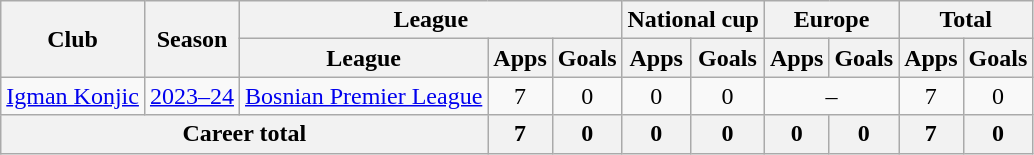<table class="wikitable" style="text-align:center">
<tr>
<th rowspan="2">Club</th>
<th rowspan="2">Season</th>
<th colspan="3">League</th>
<th colspan="2">National cup</th>
<th colspan="2">Europe</th>
<th colspan="2">Total</th>
</tr>
<tr>
<th>League</th>
<th>Apps</th>
<th>Goals</th>
<th>Apps</th>
<th>Goals</th>
<th>Apps</th>
<th>Goals</th>
<th>Apps</th>
<th>Goals</th>
</tr>
<tr>
<td><a href='#'>Igman Konjic</a></td>
<td><a href='#'>2023–24</a></td>
<td><a href='#'>Bosnian Premier League</a></td>
<td>7</td>
<td>0</td>
<td>0</td>
<td>0</td>
<td colspan="2">–</td>
<td>7</td>
<td>0</td>
</tr>
<tr>
<th colspan="3">Career total</th>
<th>7</th>
<th>0</th>
<th>0</th>
<th>0</th>
<th>0</th>
<th>0</th>
<th>7</th>
<th>0</th>
</tr>
</table>
